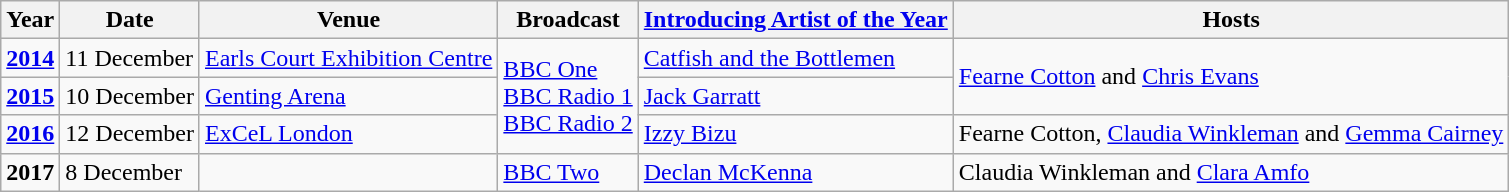<table class="wikitable">
<tr>
<th>Year</th>
<th>Date</th>
<th>Venue</th>
<th>Broadcast</th>
<th><a href='#'>Introducing Artist of the Year</a></th>
<th>Hosts</th>
</tr>
<tr>
<td style="text-align:center;"><strong><a href='#'>2014</a></strong></td>
<td>11 December</td>
<td><a href='#'>Earls Court Exhibition Centre</a></td>
<td rowspan="3"><a href='#'>BBC One</a><br><a href='#'>BBC Radio 1</a><br><a href='#'>BBC Radio 2</a></td>
<td><a href='#'>Catfish and the Bottlemen</a></td>
<td rowspan="2"><a href='#'>Fearne Cotton</a> and <a href='#'>Chris Evans</a></td>
</tr>
<tr>
<td style="text-align:center;"><strong><a href='#'>2015</a></strong></td>
<td>10 December</td>
<td><a href='#'>Genting Arena</a></td>
<td><a href='#'>Jack Garratt</a></td>
</tr>
<tr>
<td style="text-align:center;"><strong><a href='#'>2016</a></strong></td>
<td>12 December</td>
<td><a href='#'>ExCeL London</a></td>
<td><a href='#'>Izzy Bizu</a></td>
<td>Fearne Cotton, <a href='#'>Claudia Winkleman</a> and <a href='#'>Gemma Cairney</a></td>
</tr>
<tr>
<td style="text-align:center;"><strong>2017</strong></td>
<td>8 December</td>
<td></td>
<td><a href='#'>BBC Two</a></td>
<td><a href='#'>Declan McKenna</a></td>
<td>Claudia Winkleman and <a href='#'>Clara Amfo</a></td>
</tr>
</table>
